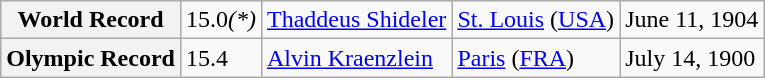<table class="wikitable">
<tr>
<th>World Record</th>
<td>15.0<em>(*)</em></td>
<td> <a href='#'>Thaddeus Shideler</a></td>
<td><a href='#'>St. Louis</a> (<a href='#'>USA</a>)</td>
<td>June 11, 1904</td>
</tr>
<tr>
<th>Olympic Record</th>
<td>15.4</td>
<td> <a href='#'>Alvin Kraenzlein</a></td>
<td><a href='#'>Paris</a> (<a href='#'>FRA</a>)</td>
<td>July 14, 1900</td>
</tr>
</table>
